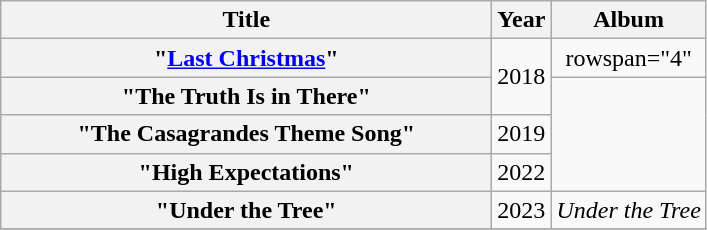<table class="wikitable plainrowheaders" border="1" style="text-align:center;">
<tr>
<th scope="col" style="width:20em;">Title</th>
<th scope="col">Year</th>
<th scope="col">Album</th>
</tr>
<tr>
<th scope="row">"<a href='#'>Last Christmas</a>"</th>
<td rowspan="2">2018</td>
<td>rowspan="4" </td>
</tr>
<tr>
<th scope="row">"The Truth Is in There"</th>
</tr>
<tr>
<th scope="row">"The Casagrandes Theme Song"<br></th>
<td>2019</td>
</tr>
<tr>
<th scope="row">"High Expectations"<br></th>
<td>2022</td>
</tr>
<tr>
<th scope="row">"Under the Tree"</th>
<td>2023</td>
<td><em>Under the Tree</em></td>
</tr>
<tr>
</tr>
</table>
